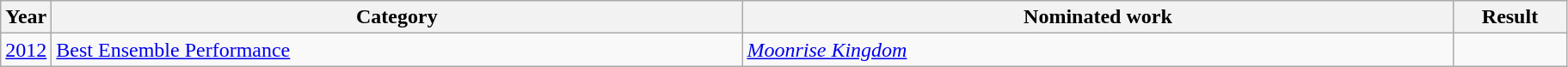<table class=wikitable>
<tr>
<th scope="col" style="width:1em;">Year</th>
<th scope="col" style="width:33em;">Category</th>
<th scope="col" style="width:34em;">Nominated work</th>
<th scope="col" style="width:5em;">Result</th>
</tr>
<tr>
<td><a href='#'>2012</a></td>
<td><a href='#'>Best Ensemble Performance</a></td>
<td><em><a href='#'>Moonrise Kingdom</a></em></td>
<td></td>
</tr>
</table>
